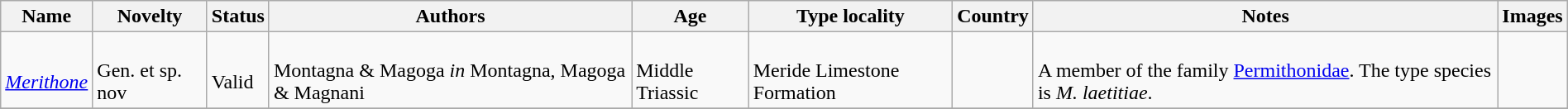<table class="wikitable sortable" align="center" width="100%">
<tr>
<th>Name</th>
<th>Novelty</th>
<th>Status</th>
<th>Authors</th>
<th>Age</th>
<th>Type locality</th>
<th>Country</th>
<th>Notes</th>
<th>Images</th>
</tr>
<tr>
<td><br><em><a href='#'>Merithone</a></em></td>
<td><br>Gen. et sp. nov</td>
<td><br>Valid</td>
<td><br>Montagna & Magoga <em>in</em> Montagna, Magoga & Magnani</td>
<td><br>Middle Triassic</td>
<td><br>Meride Limestone Formation</td>
<td><br></td>
<td><br>A member of the family <a href='#'>Permithonidae</a>. The type species is <em>M. laetitiae</em>.</td>
<td></td>
</tr>
<tr>
</tr>
</table>
